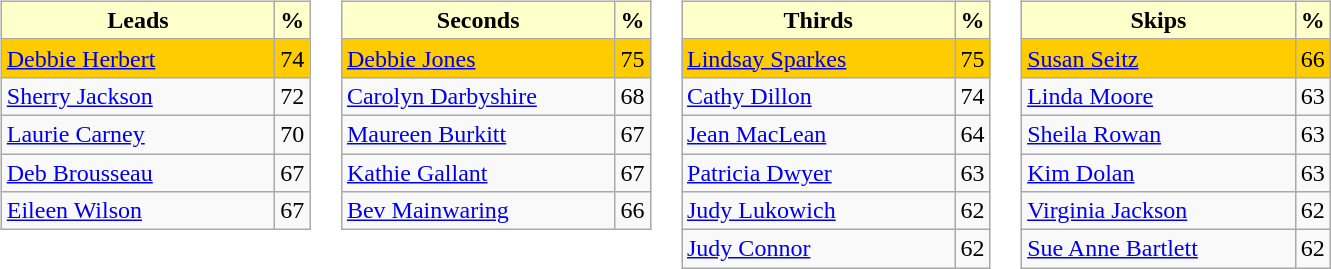<table>
<tr>
<td valign=top><br><table class="wikitable">
<tr>
<th style="background:#ffc; width:175px;">Leads</th>
<th style="background:#ffc;">%</th>
</tr>
<tr bgcolor=#FFCC00>
<td> <a href='#'>Debbie Herbert</a></td>
<td>74</td>
</tr>
<tr>
<td> <a href='#'>Sherry Jackson</a></td>
<td>72</td>
</tr>
<tr>
<td> <a href='#'>Laurie Carney</a></td>
<td>70</td>
</tr>
<tr>
<td> <a href='#'>Deb Brousseau</a></td>
<td>67</td>
</tr>
<tr>
<td> <a href='#'>Eileen Wilson</a></td>
<td>67</td>
</tr>
</table>
</td>
<td valign=top><br><table class="wikitable">
<tr>
<th style="background:#ffc; width:175px;">Seconds</th>
<th style="background:#ffc;">%</th>
</tr>
<tr bgcolor=#FFCC00>
<td> <a href='#'>Debbie Jones</a></td>
<td>75</td>
</tr>
<tr>
<td> <a href='#'>Carolyn Darbyshire</a></td>
<td>68</td>
</tr>
<tr>
<td> <a href='#'>Maureen Burkitt</a></td>
<td>67</td>
</tr>
<tr>
<td> <a href='#'>Kathie Gallant</a></td>
<td>67</td>
</tr>
<tr>
<td> <a href='#'>Bev Mainwaring</a></td>
<td>66</td>
</tr>
</table>
</td>
<td valign=top><br><table class="wikitable">
<tr>
<th style="background:#ffc; width:175px;">Thirds</th>
<th style="background:#ffc;">%</th>
</tr>
<tr bgcolor=#FFCC00>
<td> <a href='#'>Lindsay Sparkes</a></td>
<td>75</td>
</tr>
<tr>
<td> <a href='#'>Cathy Dillon</a></td>
<td>74</td>
</tr>
<tr>
<td> <a href='#'>Jean MacLean</a></td>
<td>64</td>
</tr>
<tr>
<td> <a href='#'>Patricia Dwyer</a></td>
<td>63</td>
</tr>
<tr>
<td> <a href='#'>Judy Lukowich</a></td>
<td>62</td>
</tr>
<tr>
<td> <a href='#'>Judy Connor</a></td>
<td>62</td>
</tr>
</table>
</td>
<td valign=top><br><table class="wikitable">
<tr>
<th style="background:#ffc; width:175px;">Skips</th>
<th style="background:#ffc;">%</th>
</tr>
<tr bgcolor=#FFCC00>
<td> <a href='#'>Susan Seitz</a></td>
<td>66</td>
</tr>
<tr>
<td> <a href='#'>Linda Moore</a></td>
<td>63</td>
</tr>
<tr>
<td> <a href='#'>Sheila Rowan</a></td>
<td>63</td>
</tr>
<tr>
<td> <a href='#'>Kim Dolan</a></td>
<td>63</td>
</tr>
<tr>
<td> <a href='#'>Virginia Jackson</a></td>
<td>62</td>
</tr>
<tr>
<td> <a href='#'>Sue Anne Bartlett</a></td>
<td>62</td>
</tr>
</table>
</td>
</tr>
</table>
